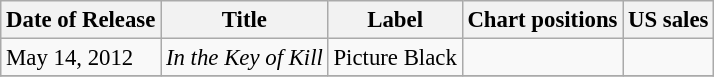<table class="wikitable" style="font-size: 95%;">
<tr>
<th>Date of Release</th>
<th>Title</th>
<th>Label</th>
<th>Chart positions</th>
<th>US sales</th>
</tr>
<tr>
<td>May 14, 2012</td>
<td><em>In the Key of Kill</em></td>
<td>Picture Black</td>
<td></td>
<td></td>
</tr>
<tr>
</tr>
</table>
